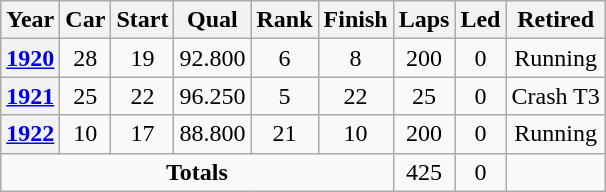<table class="wikitable" style="text-align:center">
<tr>
<th>Year</th>
<th>Car</th>
<th>Start</th>
<th>Qual</th>
<th>Rank</th>
<th>Finish</th>
<th>Laps</th>
<th>Led</th>
<th>Retired</th>
</tr>
<tr>
<th><a href='#'>1920</a></th>
<td>28</td>
<td>19</td>
<td>92.800</td>
<td>6</td>
<td>8</td>
<td>200</td>
<td>0</td>
<td>Running</td>
</tr>
<tr>
<th><a href='#'>1921</a></th>
<td>25</td>
<td>22</td>
<td>96.250</td>
<td>5</td>
<td>22</td>
<td>25</td>
<td>0</td>
<td>Crash T3</td>
</tr>
<tr>
<th><a href='#'>1922</a></th>
<td>10</td>
<td>17</td>
<td>88.800</td>
<td>21</td>
<td>10</td>
<td>200</td>
<td>0</td>
<td>Running</td>
</tr>
<tr>
<td colspan=6><strong>Totals</strong></td>
<td>425</td>
<td>0</td>
<td></td>
</tr>
</table>
